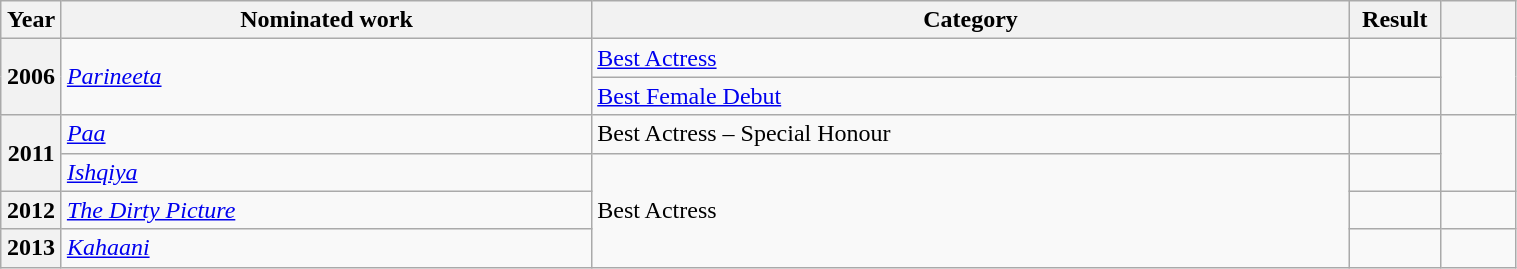<table class="wikitable plainrowheaders" style="width:80%;">
<tr>
<th scope="col" style="width:4%;">Year</th>
<th scope="col" style="width:35%;">Nominated work</th>
<th scope="col" style="width:50%;">Category</th>
<th scope="col" style="width:6%;">Result</th>
<th scope="col" style="width:6%;"></th>
</tr>
<tr>
<th scope="row" rowspan="2">2006</th>
<td rowspan="2"><em><a href='#'>Parineeta</a></em></td>
<td><a href='#'>Best Actress</a></td>
<td></td>
<td rowspan="2" style="text-align:center;"></td>
</tr>
<tr>
<td><a href='#'>Best Female Debut</a></td>
<td></td>
</tr>
<tr>
<th scope="row" rowspan="2">2011</th>
<td><em><a href='#'>Paa</a></em></td>
<td>Best Actress – Special Honour</td>
<td></td>
<td rowspan="2" style="text-align:center;"></td>
</tr>
<tr>
<td><em><a href='#'>Ishqiya</a></em></td>
<td rowspan="3">Best Actress</td>
<td></td>
</tr>
<tr>
<th scope="row">2012</th>
<td><em><a href='#'>The Dirty Picture</a></em></td>
<td></td>
<td style="text-align:center;"></td>
</tr>
<tr>
<th scope="row">2013</th>
<td><em><a href='#'>Kahaani</a></em></td>
<td></td>
<td style="text-align:center;"></td>
</tr>
</table>
